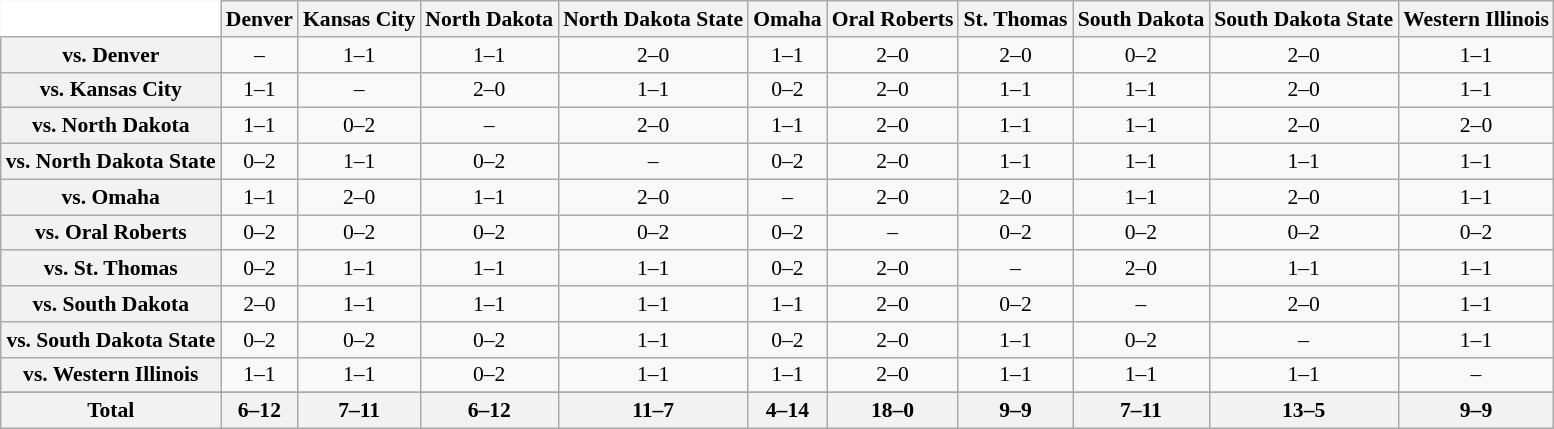<table class="wikitable" style="white-space:nowrap;font-size:90%;">
<tr>
<th colspan=1 style="background:white; border-top-style:hidden; border-left-style:hidden;"   width=110> </th>
<th style=>Denver</th>
<th style=>Kansas City</th>
<th style=>North Dakota</th>
<th style=>North Dakota State</th>
<th style=>Omaha</th>
<th style=>Oral Roberts</th>
<th style=>St. Thomas</th>
<th style=>South Dakota</th>
<th style=>South Dakota State</th>
<th style=>Western Illinois</th>
</tr>
<tr style="text-align:center;">
<th>vs. Denver</th>
<td>–</td>
<td>1–1</td>
<td>1–1</td>
<td>2–0</td>
<td>1–1</td>
<td>2–0</td>
<td>2–0</td>
<td>0–2</td>
<td>2–0</td>
<td>1–1</td>
</tr>
<tr style="text-align:center;">
<th>vs. Kansas City</th>
<td>1–1</td>
<td>–</td>
<td>2–0</td>
<td>1–1</td>
<td>0–2</td>
<td>2–0</td>
<td>1–1</td>
<td>1–1</td>
<td>2–0</td>
<td>1–1</td>
</tr>
<tr style="text-align:center;">
<th>vs. North Dakota</th>
<td>1–1</td>
<td>0–2</td>
<td>–</td>
<td>2–0</td>
<td>1–1</td>
<td>2–0</td>
<td>1–1</td>
<td>1–1</td>
<td>2–0</td>
<td>2–0</td>
</tr>
<tr style="text-align:center;">
<th>vs. North Dakota State</th>
<td>0–2</td>
<td>1–1</td>
<td>0–2</td>
<td>–</td>
<td>0–2</td>
<td>2–0</td>
<td>1–1</td>
<td>1–1</td>
<td>1–1</td>
<td>1–1</td>
</tr>
<tr style="text-align:center;">
<th>vs. Omaha</th>
<td>1–1</td>
<td>2–0</td>
<td>1–1</td>
<td>2–0</td>
<td>–</td>
<td>2–0</td>
<td>2–0</td>
<td>1–1</td>
<td>2–0</td>
<td>1–1</td>
</tr>
<tr style="text-align:center;">
<th>vs. Oral Roberts</th>
<td>0–2</td>
<td>0–2</td>
<td>0–2</td>
<td>0–2</td>
<td>0–2</td>
<td>–</td>
<td>0–2</td>
<td>0–2</td>
<td>0–2</td>
<td>0–2</td>
</tr>
<tr style="text-align:center;">
<th>vs. St. Thomas</th>
<td>0–2</td>
<td>1–1</td>
<td>1–1</td>
<td>1–1</td>
<td>0–2</td>
<td>2–0</td>
<td>–</td>
<td>2–0</td>
<td>1–1</td>
<td>1–1</td>
</tr>
<tr style="text-align:center;">
<th>vs. South Dakota</th>
<td>2–0</td>
<td>1–1</td>
<td>1–1</td>
<td>1–1</td>
<td>1–1</td>
<td>2–0</td>
<td>0–2</td>
<td>–</td>
<td>2–0</td>
<td>1–1</td>
</tr>
<tr style="text-align:center;">
<th>vs. South Dakota State</th>
<td>0–2</td>
<td>0–2</td>
<td>0–2</td>
<td>1–1</td>
<td>0–2</td>
<td>2–0</td>
<td>1–1</td>
<td>0–2</td>
<td>–</td>
<td>1–1</td>
</tr>
<tr style="text-align:center;">
<th>vs. Western Illinois</th>
<td>1–1</td>
<td>1–1</td>
<td>0–2</td>
<td>1–1</td>
<td>1–1</td>
<td>2–0</td>
<td>1–1</td>
<td>1–1</td>
<td>1–1</td>
<td>–</td>
</tr>
<tr style="text-align:center;">
</tr>
<tr style="text-align:center;">
<th>Total</th>
<th>6–12</th>
<th>7–11</th>
<th>6–12</th>
<th>11–7</th>
<th>4–14</th>
<th>18–0</th>
<th>9–9</th>
<th>7–11</th>
<th>13–5</th>
<th>9–9</th>
</tr>
</table>
